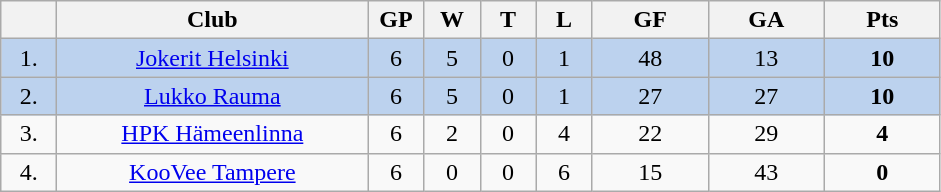<table class="wikitable">
<tr>
<th width="30"></th>
<th width="200">Club</th>
<th width="30">GP</th>
<th width="30">W</th>
<th width="30">T</th>
<th width="30">L</th>
<th width="70">GF</th>
<th width="70">GA</th>
<th width="70">Pts</th>
</tr>
<tr bgcolor="#BCD2EE" align="center">
<td>1.</td>
<td><a href='#'>Jokerit Helsinki</a></td>
<td>6</td>
<td>5</td>
<td>0</td>
<td>1</td>
<td>48</td>
<td>13</td>
<td><strong>10</strong></td>
</tr>
<tr align="center" bgcolor="#BCD2EE">
<td>2.</td>
<td><a href='#'>Lukko Rauma</a></td>
<td>6</td>
<td>5</td>
<td>0</td>
<td>1</td>
<td>27</td>
<td>27</td>
<td><strong>10</strong></td>
</tr>
<tr align="center">
<td>3.</td>
<td><a href='#'>HPK Hämeenlinna</a></td>
<td>6</td>
<td>2</td>
<td>0</td>
<td>4</td>
<td>22</td>
<td>29</td>
<td><strong>4</strong></td>
</tr>
<tr align="center">
<td>4.</td>
<td><a href='#'>KooVee Tampere</a></td>
<td>6</td>
<td>0</td>
<td>0</td>
<td>6</td>
<td>15</td>
<td>43</td>
<td><strong>0</strong></td>
</tr>
</table>
